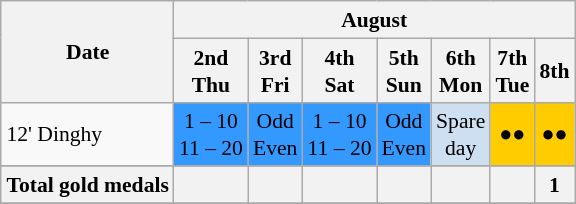<table class="wikitable" style="margin:0.5em auto; font-size:90%; line-height:1.25em;">
<tr>
<th rowspan = 2>Date</th>
<th colspan = 9>August</th>
</tr>
<tr>
<th>2nd<br>Thu</th>
<th>3rd<br>Fri</th>
<th>4th<br>Sat</th>
<th>5th<br>Sun</th>
<th>6th<br>Mon</th>
<th>7th<br>Tue</th>
<th>8th</th>
</tr>
<tr align="center">
<td align="left">12' Dinghy</td>
<td bgcolor=#3399ff><span>1 – 10<br>11 – 20</span></td>
<td bgcolor=#3399ff><span>Odd<br>Even</span></td>
<td bgcolor=#3399ff><span>1 – 10<br>11 – 20</span></td>
<td bgcolor=#3399ff><span>Odd<br>Even</span></td>
<td bgcolor=#cedff2>Spare<br>day</td>
<td bgcolor=#ffcc00><span>●●</span></td>
<td bgcolor=#ffcc00><span>●●</span></td>
</tr>
<tr align="center">
</tr>
<tr>
<th>Total gold medals</th>
<th></th>
<th></th>
<th></th>
<th></th>
<th></th>
<th></th>
<th>1</th>
</tr>
<tr>
</tr>
</table>
